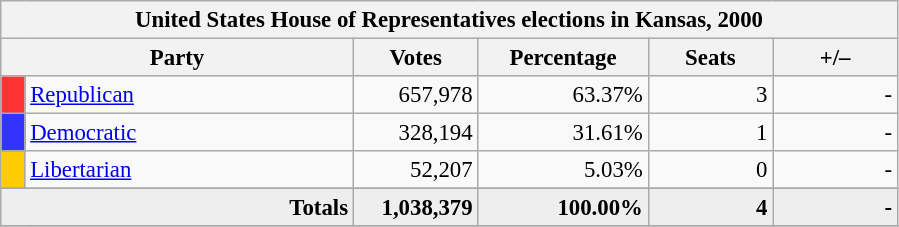<table class="wikitable" style="font-size: 95%;">
<tr>
<th colspan="6">United States House of Representatives elections in Kansas, 2000</th>
</tr>
<tr>
<th colspan=2 style="width: 15em">Party</th>
<th style="width: 5em">Votes</th>
<th style="width: 7em">Percentage</th>
<th style="width: 5em">Seats</th>
<th style="width: 5em">+/–</th>
</tr>
<tr>
<th style="background-color:#FF3333; width: 3px"></th>
<td style="width: 130px"><a href='#'>Republican</a></td>
<td align="right">657,978</td>
<td align="right">63.37%</td>
<td align="right">3</td>
<td align="right">-</td>
</tr>
<tr>
<th style="background-color:#3333FF; width: 3px"></th>
<td style="width: 130px"><a href='#'>Democratic</a></td>
<td align="right">328,194</td>
<td align="right">31.61%</td>
<td align="right">1</td>
<td align="right">-</td>
</tr>
<tr>
<th style="background-color:#FFCC00; width: 3px"></th>
<td style="width: 130px"><a href='#'>Libertarian</a></td>
<td align="right">52,207</td>
<td align="right">5.03%</td>
<td align="right">0</td>
<td align="right">-</td>
</tr>
<tr>
</tr>
<tr bgcolor="#EEEEEE">
<td colspan="2" align="right"><strong>Totals</strong></td>
<td align="right"><strong>1,038,379</strong></td>
<td align="right"><strong>100.00%</strong></td>
<td align="right"><strong>4</strong></td>
<td align="right"><strong>-</strong></td>
</tr>
<tr bgcolor="#EEEEEE">
</tr>
</table>
